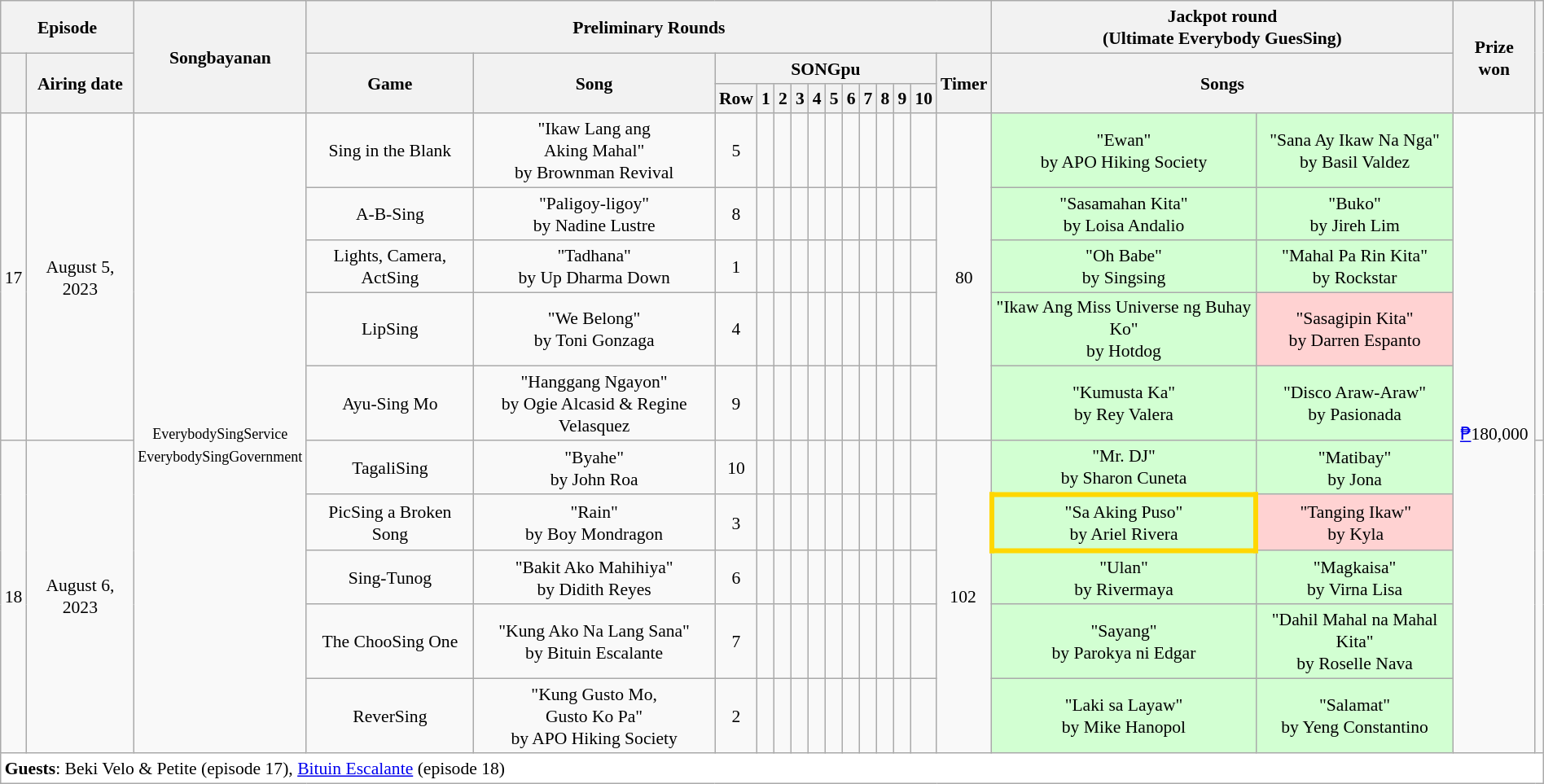<table class="wikitable mw-collapsible mw-collapsed" style="text-align:center; font-size:90%; line-height:18px;" width="100%">
<tr>
<th colspan=2>Episode</th>
<th rowspan=3>Songbayanan</th>
<th colspan=14>Preliminary Rounds</th>
<th colspan=2>Jackpot round<br><strong>(Ultimate Everybody GuesSing)</strong></th>
<th rowspan=3>Prize won</th>
<th rowspan=3></th>
</tr>
<tr>
<th rowspan=2></th>
<th rowspan=2>Airing date</th>
<th rowspan=2>Game</th>
<th rowspan=2>Song</th>
<th colspan=11>SONGpu</th>
<th rowspan=2>Timer</th>
<th colspan=2 rowspan=2>Songs</th>
</tr>
<tr>
<th>Row</th>
<th>1</th>
<th>2</th>
<th>3</th>
<th>4</th>
<th>5</th>
<th>6</th>
<th>7</th>
<th>8</th>
<th>9</th>
<th>10</th>
</tr>
<tr>
<td rowspan=5>17</td>
<td rowspan=5>August 5, 2023</td>
<td rowspan=10><br><small>EverybodySingService<br>EverybodySingGovernment</small></td>
<td>Sing in the Blank</td>
<td>"Ikaw Lang ang<br>Aking Mahal"<br>by Brownman Revival</td>
<td>5</td>
<td></td>
<td></td>
<td></td>
<td></td>
<td></td>
<td></td>
<td></td>
<td></td>
<td></td>
<td></td>
<td rowspan=5>80<br></td>
<td bgcolor=D2FFD2>"Ewan"<br>by APO Hiking Society</td>
<td bgcolor=D2FFD2>"Sana Ay Ikaw Na Nga"<br>by Basil Valdez</td>
<td rowspan=10><a href='#'>₱</a>180,000</td>
<td rowspan=5><br></td>
</tr>
<tr>
<td>A-B-Sing</td>
<td>"Paligoy-ligoy"<br>by Nadine Lustre</td>
<td>8</td>
<td></td>
<td></td>
<td></td>
<td></td>
<td></td>
<td></td>
<td></td>
<td></td>
<td></td>
<td></td>
<td bgcolor=D2FFD2>"Sasamahan Kita"<br>by Loisa Andalio</td>
<td bgcolor=D2FFD2>"Buko"<br>by Jireh Lim</td>
</tr>
<tr>
<td>Lights, Camera, ActSing</td>
<td>"Tadhana"<br>by Up Dharma Down</td>
<td>1</td>
<td></td>
<td></td>
<td></td>
<td></td>
<td></td>
<td></td>
<td></td>
<td></td>
<td></td>
<td></td>
<td bgcolor=D2FFD2>"Oh Babe"<br>by Singsing</td>
<td bgcolor=D2FFD2>"Mahal Pa Rin Kita"<br>by Rockstar</td>
</tr>
<tr>
<td>LipSing</td>
<td>"We Belong"<br>by Toni Gonzaga</td>
<td>4</td>
<td></td>
<td></td>
<td></td>
<td></td>
<td></td>
<td></td>
<td></td>
<td></td>
<td></td>
<td></td>
<td bgcolor=D2FFD2>"Ikaw Ang Miss Universe ng Buhay Ko"<br>by Hotdog</td>
<td bgcolor=FFD2D2>"Sasagipin Kita"<br>by Darren Espanto</td>
</tr>
<tr>
<td>Ayu-Sing Mo</td>
<td>"Hanggang Ngayon"<br>by Ogie Alcasid & Regine Velasquez</td>
<td>9</td>
<td></td>
<td></td>
<td></td>
<td></td>
<td></td>
<td></td>
<td></td>
<td></td>
<td></td>
<td></td>
<td bgcolor=D2FFD2>"Kumusta Ka"<br>by Rey Valera</td>
<td bgcolor=D2FFD2>"Disco Araw-Araw"<br>by Pasionada</td>
</tr>
<tr>
<td rowspan=5>18</td>
<td rowspan=5>August 6, 2023</td>
<td>TagaliSing</td>
<td>"Byahe"<br>by John Roa</td>
<td>10</td>
<td></td>
<td></td>
<td></td>
<td></td>
<td></td>
<td></td>
<td></td>
<td></td>
<td></td>
<td></td>
<td rowspan=5>102<br></td>
<td bgcolor=D2FFD2>"Mr. DJ"<br>by Sharon Cuneta</td>
<td bgcolor=D2FFD2>"Matibay"<br>by Jona</td>
<td rowspan=5><br></td>
</tr>
<tr>
<td>PicSing a Broken Song</td>
<td>"Rain"<br>by Boy Mondragon</td>
<td>3</td>
<td></td>
<td></td>
<td></td>
<td></td>
<td></td>
<td></td>
<td></td>
<td></td>
<td></td>
<td></td>
<td style="background: #D2FFD2; border:solid 4px #FFD700;">"Sa Aking Puso"<br>by Ariel Rivera</td>
<td bgcolor=FFD2D2>"Tanging Ikaw"<br>by Kyla</td>
</tr>
<tr>
<td>Sing-Tunog</td>
<td>"Bakit Ako Mahihiya"<br>by Didith Reyes</td>
<td>6</td>
<td></td>
<td></td>
<td></td>
<td></td>
<td></td>
<td></td>
<td></td>
<td></td>
<td></td>
<td></td>
<td bgcolor=D2FFD2>"Ulan"<br>by Rivermaya</td>
<td bgcolor=D2FFD2>"Magkaisa"<br>by Virna Lisa</td>
</tr>
<tr>
<td>The ChooSing One</td>
<td>"Kung Ako Na Lang Sana"<br>by Bituin Escalante</td>
<td>7</td>
<td></td>
<td></td>
<td></td>
<td></td>
<td></td>
<td></td>
<td></td>
<td></td>
<td></td>
<td></td>
<td bgcolor=D2FFD2>"Sayang"<br>by Parokya ni Edgar</td>
<td bgcolor=D2FFD2>"Dahil Mahal na Mahal Kita"<br>by Roselle Nava</td>
</tr>
<tr>
<td>ReverSing</td>
<td>"Kung Gusto Mo,<br>Gusto Ko Pa"<br>by APO Hiking Society</td>
<td>2</td>
<td></td>
<td></td>
<td></td>
<td></td>
<td></td>
<td></td>
<td></td>
<td></td>
<td></td>
<td></td>
<td bgcolor=D2FFD2>"Laki sa Layaw"<br>by Mike Hanopol</td>
<td bgcolor=D2FFD2>"Salamat"<br>by Yeng Constantino</td>
</tr>
<tr>
<td colspan=21 style="background:white;" align="left"><strong>Guests</strong>: Beki Velo & Petite (episode 17), <a href='#'>Bituin Escalante</a> (episode 18)</td>
</tr>
</table>
